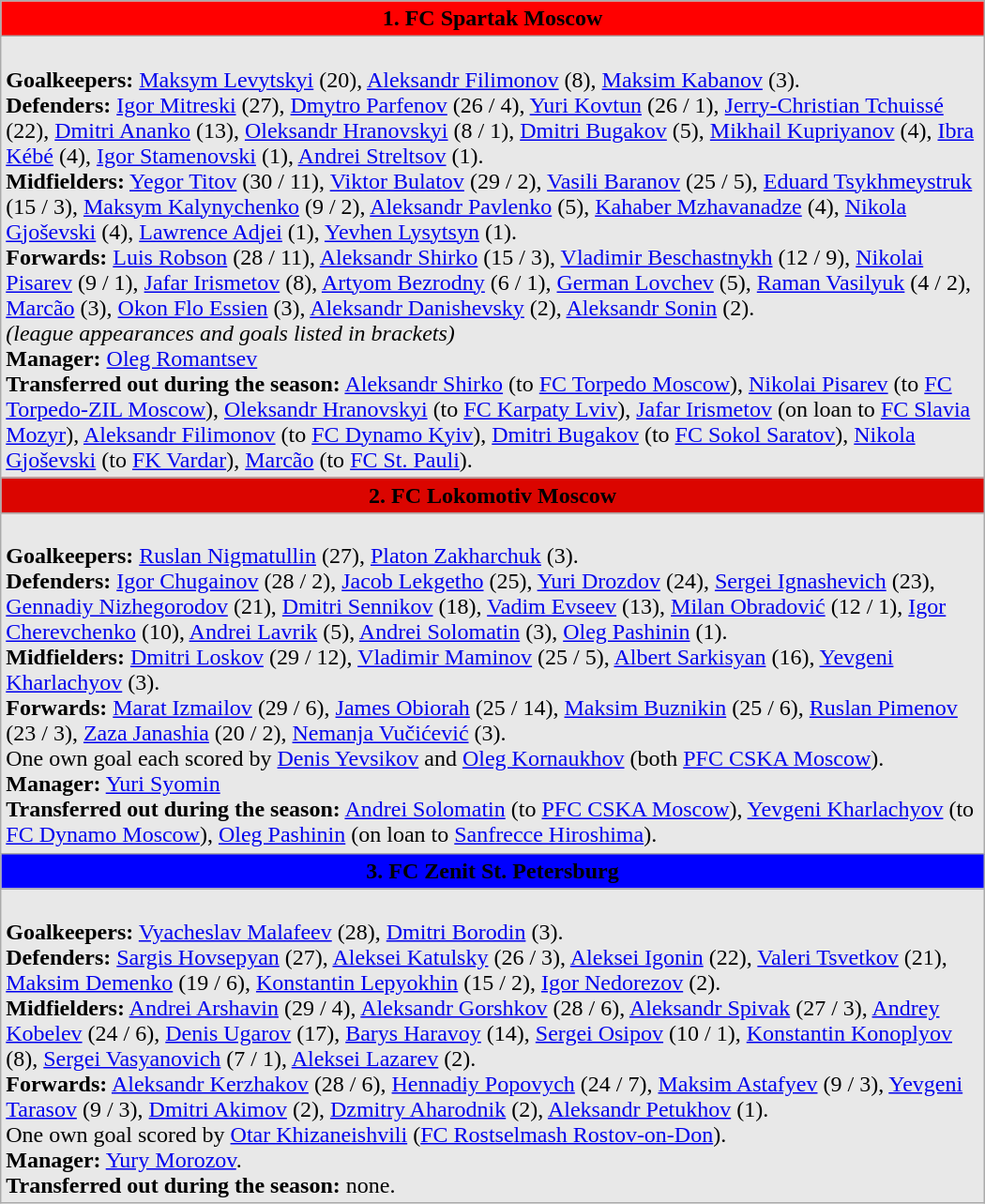<table class="wikitable" Width="700">
<tr bgcolor="#FF0000">
<td align="center" width="700"><span> <strong>1. FC Spartak Moscow</strong> </span></td>
</tr>
<tr bgcolor="#E8E8E8">
<td align="left" width="700"><br><strong>Goalkeepers:</strong> <a href='#'>Maksym Levytskyi</a>  (20), <a href='#'>Aleksandr Filimonov</a> (8), <a href='#'>Maksim Kabanov</a> (3).<br>
<strong>Defenders:</strong> <a href='#'>Igor Mitreski</a>  (27), <a href='#'>Dmytro Parfenov</a>  (26 / 4), <a href='#'>Yuri Kovtun</a> (26  / 1), <a href='#'>Jerry-Christian Tchuissé</a>  (22), <a href='#'>Dmitri Ananko</a> (13), <a href='#'>Oleksandr Hranovskyi</a>  (8 / 1), <a href='#'>Dmitri Bugakov</a> (5), <a href='#'>Mikhail Kupriyanov</a> (4), <a href='#'>Ibra Kébé</a>  (4), <a href='#'>Igor Stamenovski</a>  (1), <a href='#'>Andrei Streltsov</a> (1).<br>
<strong>Midfielders:</strong> <a href='#'>Yegor Titov</a> (30 / 11), <a href='#'>Viktor Bulatov</a> (29 / 2), <a href='#'>Vasili Baranov</a>  (25 / 5), <a href='#'>Eduard Tsykhmeystruk</a>  (15 / 3), <a href='#'>Maksym Kalynychenko</a>  (9 / 2), <a href='#'>Aleksandr Pavlenko</a> (5), <a href='#'>Kahaber Mzhavanadze</a>  (4), <a href='#'>Nikola Gjoševski</a>  (4), <a href='#'>Lawrence Adjei</a>  (1), <a href='#'>Yevhen Lysytsyn</a>  (1).<br>
<strong>Forwards:</strong> <a href='#'>Luis Robson</a>  (28 / 11), <a href='#'>Aleksandr Shirko</a> (15 / 3), <a href='#'>Vladimir Beschastnykh</a> (12 / 9), <a href='#'>Nikolai Pisarev</a> (9 / 1), <a href='#'>Jafar Irismetov</a>  (8), <a href='#'>Artyom Bezrodny</a> (6 / 1), <a href='#'>German Lovchev</a> (5), <a href='#'>Raman Vasilyuk</a>  (4 / 2), <a href='#'>Marcão</a>  (3), <a href='#'>Okon Flo Essien</a>  (3), <a href='#'>Aleksandr Danishevsky</a> (2), <a href='#'>Aleksandr Sonin</a> (2).<br><em>(league appearances and goals listed in brackets)</em><br><strong>Manager:</strong> <a href='#'>Oleg Romantsev</a><br><strong>Transferred out during the season:</strong> <a href='#'>Aleksandr Shirko</a> (to <a href='#'>FC Torpedo Moscow</a>), <a href='#'>Nikolai Pisarev</a> (to <a href='#'>FC Torpedo-ZIL Moscow</a>), <a href='#'>Oleksandr Hranovskyi</a>  (to  <a href='#'>FC Karpaty Lviv</a>), <a href='#'>Jafar Irismetov</a>  (on loan to  <a href='#'>FC Slavia Mozyr</a>), <a href='#'>Aleksandr Filimonov</a> (to  <a href='#'>FC Dynamo Kyiv</a>), <a href='#'>Dmitri Bugakov</a> (to <a href='#'>FC Sokol Saratov</a>), <a href='#'>Nikola Gjoševski</a>  (to  <a href='#'>FK Vardar</a>), <a href='#'>Marcão</a>  (to  <a href='#'>FC St. Pauli</a>).</td>
</tr>
<tr bgcolor="#DB0500">
<td align="center" width="700"><span> <strong>2. FC Lokomotiv Moscow</strong> </span></td>
</tr>
<tr bgcolor="#E8E8E8">
<td align="left" width="700"><br><strong>Goalkeepers:</strong> <a href='#'>Ruslan Nigmatullin</a> (27), <a href='#'>Platon Zakharchuk</a> (3).<br>
<strong>Defenders:</strong> <a href='#'>Igor Chugainov</a> (28 / 2), <a href='#'>Jacob Lekgetho</a>  (25), <a href='#'>Yuri Drozdov</a> (24), <a href='#'>Sergei Ignashevich</a> (23), <a href='#'>Gennadiy Nizhegorodov</a> (21), <a href='#'>Dmitri Sennikov</a> (18), <a href='#'>Vadim Evseev</a> (13), <a href='#'>Milan Obradović</a>  (12 / 1), <a href='#'>Igor Cherevchenko</a>  (10), <a href='#'>Andrei Lavrik</a>  (5), <a href='#'>Andrei Solomatin</a> (3), <a href='#'>Oleg Pashinin</a>  (1).<br>
<strong>Midfielders:</strong> <a href='#'>Dmitri Loskov</a> (29 / 12), <a href='#'>Vladimir Maminov</a>  (25 / 5), <a href='#'>Albert Sarkisyan</a>  (16), <a href='#'>Yevgeni Kharlachyov</a> (3).<br>
<strong>Forwards:</strong> <a href='#'>Marat Izmailov</a> (29 / 6), <a href='#'>James Obiorah</a>  (25 / 14), <a href='#'>Maksim Buznikin</a> (25 / 6), <a href='#'>Ruslan Pimenov</a> (23 / 3), <a href='#'>Zaza Janashia</a>  (20 / 2), <a href='#'>Nemanja Vučićević</a>  (3).<br>One own goal each scored by <a href='#'>Denis Yevsikov</a> and <a href='#'>Oleg Kornaukhov</a> (both <a href='#'>PFC CSKA Moscow</a>).<br><strong>Manager:</strong> <a href='#'>Yuri Syomin</a><br><strong>Transferred out during the season:</strong> <a href='#'>Andrei Solomatin</a> (to <a href='#'>PFC CSKA Moscow</a>), <a href='#'>Yevgeni Kharlachyov</a> (to <a href='#'>FC Dynamo Moscow</a>), <a href='#'>Oleg Pashinin</a>  (on loan to  <a href='#'>Sanfrecce Hiroshima</a>).</td>
</tr>
<tr bgcolor="#0000FF">
<td align="center" width="700"><span> <strong>3. FC Zenit St. Petersburg</strong> </span></td>
</tr>
<tr bgcolor="#E8E8E8">
<td align="left" width="700"><br><strong>Goalkeepers:</strong> <a href='#'>Vyacheslav Malafeev</a> (28), <a href='#'>Dmitri Borodin</a> (3).<br>
<strong>Defenders:</strong> <a href='#'>Sargis Hovsepyan</a>  (27), <a href='#'>Aleksei Katulsky</a> (26 / 3), <a href='#'>Aleksei Igonin</a> (22), <a href='#'>Valeri Tsvetkov</a> (21), <a href='#'>Maksim Demenko</a> (19 / 6), <a href='#'>Konstantin Lepyokhin</a> (15 / 2), <a href='#'>Igor Nedorezov</a> (2).<br>
<strong>Midfielders:</strong> <a href='#'>Andrei Arshavin</a> (29 / 4), <a href='#'>Aleksandr Gorshkov</a>  (28 / 6), <a href='#'>Aleksandr Spivak</a>  (27 / 3), <a href='#'>Andrey Kobelev</a> (24 / 6), <a href='#'>Denis Ugarov</a> (17), <a href='#'>Barys Haravoy</a>  (14), <a href='#'>Sergei Osipov</a> (10 / 1), <a href='#'>Konstantin Konoplyov</a> (8), <a href='#'>Sergei Vasyanovich</a> (7 / 1), <a href='#'>Aleksei Lazarev</a> (2).<br>
<strong>Forwards:</strong> <a href='#'>Aleksandr Kerzhakov</a> (28 / 6), <a href='#'>Hennadiy Popovych</a>  (24 / 7), <a href='#'>Maksim Astafyev</a> (9 / 3), <a href='#'>Yevgeni Tarasov</a>  (9 / 3), <a href='#'>Dmitri Akimov</a> (2), <a href='#'>Dzmitry Aharodnik</a>  (2), <a href='#'>Aleksandr Petukhov</a> (1).<br>One own goal scored by <a href='#'>Otar Khizaneishvili</a>  (<a href='#'>FC Rostselmash Rostov-on-Don</a>).<br><strong>Manager:</strong> <a href='#'>Yury Morozov</a>.<br><strong>Transferred out during the season:</strong> none.</td>
</tr>
</table>
